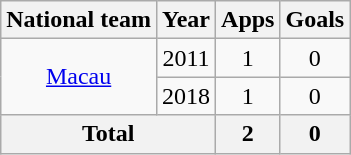<table class="wikitable" style="text-align:center">
<tr>
<th>National team</th>
<th>Year</th>
<th>Apps</th>
<th>Goals</th>
</tr>
<tr>
<td rowspan="2"><a href='#'>Macau</a></td>
<td>2011</td>
<td>1</td>
<td>0</td>
</tr>
<tr>
<td>2018</td>
<td>1</td>
<td>0</td>
</tr>
<tr>
<th colspan=2>Total</th>
<th>2</th>
<th>0</th>
</tr>
</table>
